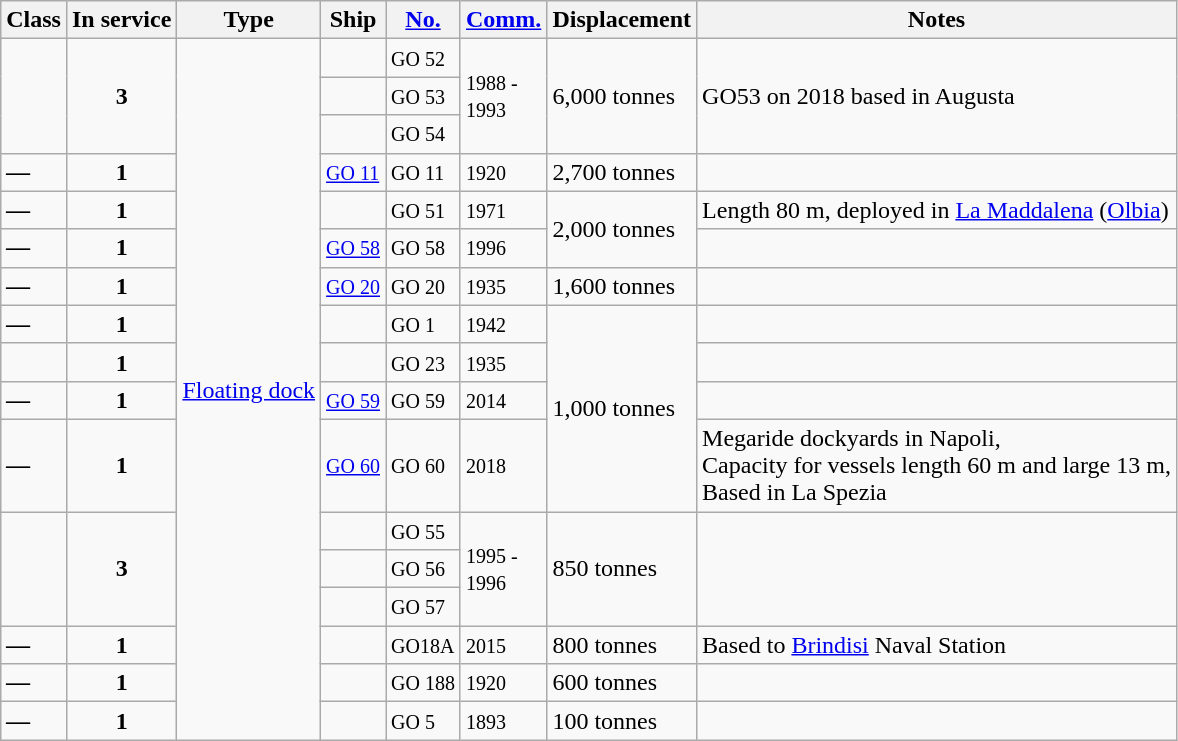<table class="wikitable">
<tr>
<th>Class</th>
<th>In service</th>
<th>Type</th>
<th>Ship</th>
<th><a href='#'>No.</a></th>
<th><a href='#'>Comm.</a></th>
<th>Displacement</th>
<th>Notes</th>
</tr>
<tr>
<td rowspan="3"><strong></strong></td>
<td rowspan="3" style="text-align: center;"><strong>3</strong></td>
<td rowspan="17"><a href='#'>Floating dock</a></td>
<td><small></small></td>
<td><small>GO 52</small></td>
<td rowspan="3"><small>1988 -</small><br><small>1993</small></td>
<td rowspan="3">6,000 tonnes</td>
<td rowspan="3">GO53 on 2018 based in Augusta</td>
</tr>
<tr>
<td><small></small></td>
<td><small>GO 53</small></td>
</tr>
<tr>
<td><small></small></td>
<td><small>GO 54</small></td>
</tr>
<tr>
<td><strong><em>—</em></strong></td>
<td style="text-align: center;"><strong>1</strong></td>
<td><a href='#'><small>GO 11</small></a></td>
<td><small>GO 11</small></td>
<td><small>1920</small></td>
<td>2,700 tonnes</td>
<td></td>
</tr>
<tr>
<td><strong><em>—</em></strong></td>
<td style="text-align: center;"><strong>1</strong></td>
<td><small></small></td>
<td><small>GO 51</small></td>
<td><small>1971</small></td>
<td rowspan="2">2,000 tonnes</td>
<td>Length 80 m, deployed in <a href='#'>La Maddalena</a> (<a href='#'>Olbia</a>)<br></td>
</tr>
<tr>
<td><strong><em>—</em></strong></td>
<td style="text-align: center;"><strong>1</strong></td>
<td><a href='#'><small>GO 58</small></a></td>
<td><small>GO 58</small></td>
<td><small>1996</small></td>
<td></td>
</tr>
<tr>
<td><strong><em>—</em></strong></td>
<td style="text-align: center;"><strong>1</strong></td>
<td><a href='#'><small>GO 20</small></a></td>
<td><small>GO 20</small></td>
<td><small>1935</small></td>
<td>1,600 tonnes</td>
<td></td>
</tr>
<tr>
<td><strong><em>—</em></strong></td>
<td style="text-align: center;"><strong>1</strong></td>
<td><small></small></td>
<td><small>GO 1</small></td>
<td><small>1942</small></td>
<td rowspan="4">1,000 tonnes</td>
<td></td>
</tr>
<tr>
<td><strong></strong></td>
<td style="text-align: center;"><strong>1</strong></td>
<td><small></small></td>
<td><small>GO 23</small></td>
<td><small>1935</small></td>
<td></td>
</tr>
<tr>
<td><strong><em>—</em></strong></td>
<td style="text-align: center;"><strong>1</strong></td>
<td><a href='#'><small>GO 59</small></a></td>
<td><small>GO 59</small></td>
<td><small>2014</small></td>
<td></td>
</tr>
<tr>
<td><strong><em>—</em></strong></td>
<td style="text-align: center;"><strong>1</strong></td>
<td><a href='#'><small>GO 60</small></a></td>
<td><small>GO 60</small></td>
<td><small>2018</small></td>
<td>Megaride dockyards in Napoli,<br>Capacity for vessels length 60 m and large 13 m,<br>Based in La Spezia</td>
</tr>
<tr>
<td rowspan="3"><strong></strong></td>
<td rowspan="3" style="text-align: center;"><strong>3</strong></td>
<td><small></small></td>
<td><small>GO 55</small></td>
<td rowspan="3"><small>1995 -</small><br><small>1996</small></td>
<td rowspan="3">850 tonnes</td>
<td rowspan="3"></td>
</tr>
<tr>
<td><small></small></td>
<td><small>GO 56</small></td>
</tr>
<tr>
<td><small></small></td>
<td><small>GO 57</small></td>
</tr>
<tr>
<td><strong><em>—</em></strong></td>
<td style="text-align: center;"><strong>1</strong></td>
<td><small></small></td>
<td><small>GO18A</small></td>
<td><small>2015</small></td>
<td>800 tonnes</td>
<td>Based to <a href='#'>Brindisi</a> Naval Station</td>
</tr>
<tr>
<td><strong><em>—</em></strong></td>
<td style="text-align: center;"><strong>1</strong></td>
<td><small></small></td>
<td><small>GO 188</small></td>
<td><small>1920</small></td>
<td>600 tonnes</td>
<td></td>
</tr>
<tr>
<td><strong><em>—</em></strong></td>
<td style="text-align: center;"><strong>1</strong></td>
<td><small></small></td>
<td><small>GO 5</small></td>
<td><small>1893</small></td>
<td>100 tonnes</td>
<td></td>
</tr>
</table>
